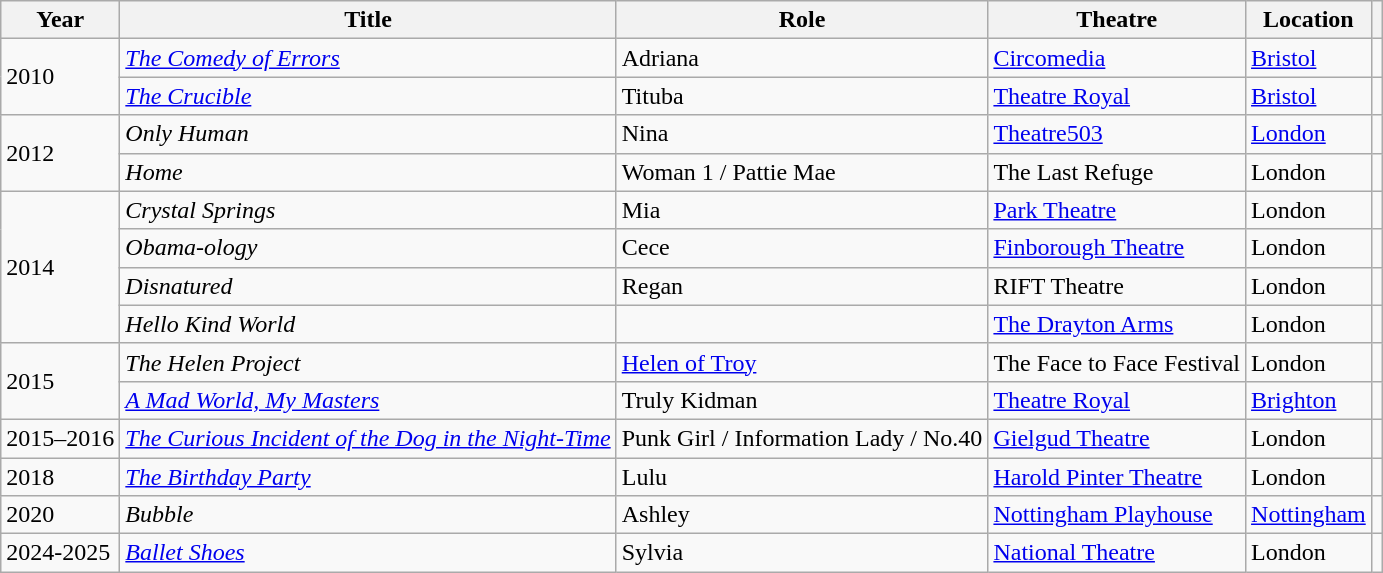<table class="wikitable sortable">
<tr>
<th>Year</th>
<th>Title</th>
<th>Role</th>
<th>Theatre</th>
<th>Location</th>
<th class="unsortable"></th>
</tr>
<tr>
<td rowspan="2">2010</td>
<td><em><a href='#'>The Comedy of Errors</a></em></td>
<td>Adriana</td>
<td><a href='#'>Circomedia</a></td>
<td><a href='#'>Bristol</a></td>
<td align="center"></td>
</tr>
<tr>
<td><em><a href='#'>The Crucible</a></em></td>
<td>Tituba</td>
<td><a href='#'>Theatre Royal</a></td>
<td><a href='#'>Bristol</a></td>
<td align="center"></td>
</tr>
<tr>
<td rowspan="2">2012</td>
<td><em>Only Human</em></td>
<td>Nina</td>
<td><a href='#'>Theatre503</a></td>
<td><a href='#'>London</a></td>
<td align="center"></td>
</tr>
<tr>
<td><em>Home</em></td>
<td>Woman 1 / Pattie Mae</td>
<td>The Last Refuge</td>
<td>London</td>
<td align="center"></td>
</tr>
<tr>
<td rowspan="4">2014</td>
<td><em>Crystal Springs</em></td>
<td>Mia</td>
<td><a href='#'>Park Theatre</a></td>
<td>London</td>
<td align="center"></td>
</tr>
<tr>
<td><em>Obama-ology</em></td>
<td>Cece</td>
<td><a href='#'>Finborough Theatre</a></td>
<td>London</td>
<td align="center"></td>
</tr>
<tr>
<td><em>Disnatured</em></td>
<td>Regan</td>
<td>RIFT Theatre</td>
<td>London</td>
<td align="center"></td>
</tr>
<tr>
<td><em>Hello Kind World</em></td>
<td></td>
<td><a href='#'>The Drayton Arms</a></td>
<td>London</td>
<td align="center"></td>
</tr>
<tr>
<td rowspan="2">2015</td>
<td><em>The Helen Project</em></td>
<td><a href='#'>Helen of Troy</a></td>
<td>The Face to Face Festival</td>
<td>London</td>
<td align="center"></td>
</tr>
<tr>
<td><em><a href='#'>A Mad World, My Masters</a></em></td>
<td>Truly Kidman</td>
<td><a href='#'>Theatre Royal</a></td>
<td><a href='#'>Brighton</a></td>
<td align="center"></td>
</tr>
<tr>
<td>2015–2016</td>
<td><em><a href='#'>The Curious Incident of the Dog in the Night-Time</a></em></td>
<td>Punk Girl / Information Lady / No.40</td>
<td><a href='#'>Gielgud Theatre</a></td>
<td>London</td>
<td align="center"></td>
</tr>
<tr>
<td>2018</td>
<td><em><a href='#'>The Birthday Party</a></em></td>
<td>Lulu</td>
<td The Harold Pinter Theatre (London)><a href='#'>Harold Pinter Theatre</a></td>
<td>London</td>
<td align="center"></td>
</tr>
<tr>
<td>2020</td>
<td><em>Bubble</em></td>
<td>Ashley</td>
<td Nottingham Playhouse (Nottingham)><a href='#'>Nottingham Playhouse</a></td>
<td><a href='#'>Nottingham</a></td>
<td align="center"></td>
</tr>
<tr>
<td>2024-2025</td>
<td><em><a href='#'>Ballet Shoes</a></em></td>
<td>Sylvia</td>
<td Royal National Theatre><a href='#'>National Theatre</a></td>
<td>London</td>
<td align="center"></td>
</tr>
</table>
